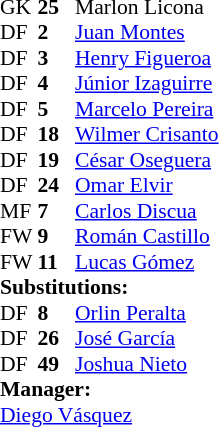<table style = "font-size: 90%" cellspacing = "0" cellpadding = "0">
<tr>
<td colspan = 4></td>
</tr>
<tr>
<th style="width:25px;"></th>
<th style="width:25px;"></th>
</tr>
<tr>
<td>GK</td>
<td><strong>25</strong></td>
<td> Marlon Licona</td>
</tr>
<tr>
<td>DF</td>
<td><strong>2</strong></td>
<td> <a href='#'>Juan Montes</a></td>
</tr>
<tr>
<td>DF</td>
<td><strong>3</strong></td>
<td> <a href='#'>Henry Figueroa</a></td>
</tr>
<tr>
<td>DF</td>
<td><strong>4</strong></td>
<td> <a href='#'>Júnior Izaguirre</a></td>
</tr>
<tr>
<td>DF</td>
<td><strong>5</strong></td>
<td> <a href='#'>Marcelo Pereira</a></td>
</tr>
<tr>
<td>DF</td>
<td><strong>18</strong></td>
<td> <a href='#'>Wilmer Crisanto</a></td>
<td></td>
<td></td>
</tr>
<tr>
<td>DF</td>
<td><strong>19</strong></td>
<td> <a href='#'>César Oseguera</a></td>
</tr>
<tr>
<td>DF</td>
<td><strong>24</strong></td>
<td> <a href='#'>Omar Elvir</a></td>
</tr>
<tr>
<td>MF</td>
<td><strong>7</strong></td>
<td> <a href='#'>Carlos Discua</a></td>
<td></td>
<td></td>
</tr>
<tr>
<td>FW</td>
<td><strong>9</strong></td>
<td> <a href='#'>Román Castillo</a></td>
</tr>
<tr>
<td>FW</td>
<td><strong>11</strong></td>
<td> <a href='#'>Lucas Gómez</a></td>
<td></td>
<td></td>
</tr>
<tr>
<td colspan = 3><strong>Substitutions:</strong></td>
</tr>
<tr>
<td>DF</td>
<td><strong>8</strong></td>
<td> <a href='#'>Orlin Peralta</a></td>
<td></td>
<td></td>
</tr>
<tr>
<td>DF</td>
<td><strong>26</strong></td>
<td> <a href='#'>José García</a></td>
<td></td>
<td></td>
</tr>
<tr>
<td>DF</td>
<td><strong>49</strong></td>
<td> <a href='#'>Joshua Nieto</a></td>
<td></td>
<td></td>
</tr>
<tr>
<td colspan = 3><strong>Manager:</strong></td>
</tr>
<tr>
<td colspan = 3> <a href='#'>Diego Vásquez</a></td>
</tr>
</table>
